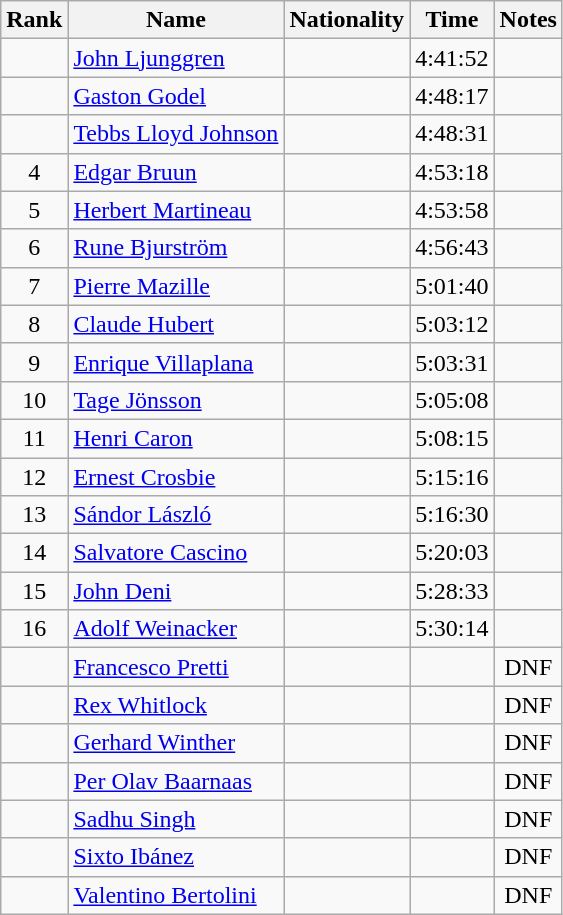<table class="wikitable sortable" style="text-align:center">
<tr>
<th>Rank</th>
<th>Name</th>
<th>Nationality</th>
<th>Time</th>
<th>Notes</th>
</tr>
<tr>
<td></td>
<td align=left><a href='#'>John Ljunggren</a></td>
<td align=left></td>
<td>4:41:52</td>
<td></td>
</tr>
<tr>
<td></td>
<td align=left><a href='#'>Gaston Godel</a></td>
<td align=left></td>
<td>4:48:17</td>
<td></td>
</tr>
<tr>
<td></td>
<td align=left><a href='#'>Tebbs Lloyd Johnson</a></td>
<td align=left></td>
<td>4:48:31</td>
<td></td>
</tr>
<tr>
<td>4</td>
<td align=left><a href='#'>Edgar Bruun</a></td>
<td align=left></td>
<td>4:53:18</td>
<td></td>
</tr>
<tr>
<td>5</td>
<td align=left><a href='#'>Herbert Martineau</a></td>
<td align=left></td>
<td>4:53:58</td>
<td></td>
</tr>
<tr>
<td>6</td>
<td align=left><a href='#'>Rune Bjurström</a></td>
<td align=left></td>
<td>4:56:43</td>
<td></td>
</tr>
<tr>
<td>7</td>
<td align=left><a href='#'>Pierre Mazille</a></td>
<td align=left></td>
<td>5:01:40</td>
<td></td>
</tr>
<tr>
<td>8</td>
<td align=left><a href='#'>Claude Hubert</a></td>
<td align=left></td>
<td>5:03:12</td>
<td></td>
</tr>
<tr>
<td>9</td>
<td align=left><a href='#'>Enrique Villaplana</a></td>
<td align=left></td>
<td>5:03:31</td>
<td></td>
</tr>
<tr>
<td>10</td>
<td align=left><a href='#'>Tage Jönsson</a></td>
<td align=left></td>
<td>5:05:08</td>
<td></td>
</tr>
<tr>
<td>11</td>
<td align=left><a href='#'>Henri Caron</a></td>
<td align=left></td>
<td>5:08:15</td>
<td></td>
</tr>
<tr>
<td>12</td>
<td align=left><a href='#'>Ernest Crosbie</a></td>
<td align=left></td>
<td>5:15:16</td>
<td></td>
</tr>
<tr>
<td>13</td>
<td align=left><a href='#'>Sándor László</a></td>
<td align=left></td>
<td>5:16:30</td>
<td></td>
</tr>
<tr>
<td>14</td>
<td align=left><a href='#'>Salvatore Cascino</a></td>
<td align=left></td>
<td>5:20:03</td>
<td></td>
</tr>
<tr>
<td>15</td>
<td align=left><a href='#'>John Deni</a></td>
<td align=left></td>
<td>5:28:33</td>
<td></td>
</tr>
<tr>
<td>16</td>
<td align=left><a href='#'>Adolf Weinacker</a></td>
<td align=left></td>
<td>5:30:14</td>
<td></td>
</tr>
<tr>
<td></td>
<td align=left><a href='#'>Francesco Pretti</a></td>
<td align=left></td>
<td></td>
<td>DNF</td>
</tr>
<tr>
<td></td>
<td align=left><a href='#'>Rex Whitlock</a></td>
<td align=left></td>
<td></td>
<td>DNF</td>
</tr>
<tr>
<td></td>
<td align=left><a href='#'>Gerhard Winther</a></td>
<td align=left></td>
<td></td>
<td>DNF</td>
</tr>
<tr>
<td></td>
<td align=left><a href='#'>Per Olav Baarnaas</a></td>
<td align=left></td>
<td></td>
<td>DNF</td>
</tr>
<tr>
<td></td>
<td align=left><a href='#'>Sadhu Singh</a></td>
<td align=left></td>
<td></td>
<td>DNF</td>
</tr>
<tr>
<td></td>
<td align=left><a href='#'>Sixto Ibánez</a></td>
<td align=left></td>
<td></td>
<td>DNF</td>
</tr>
<tr>
<td></td>
<td align=left><a href='#'>Valentino Bertolini</a></td>
<td align=left></td>
<td></td>
<td>DNF</td>
</tr>
</table>
